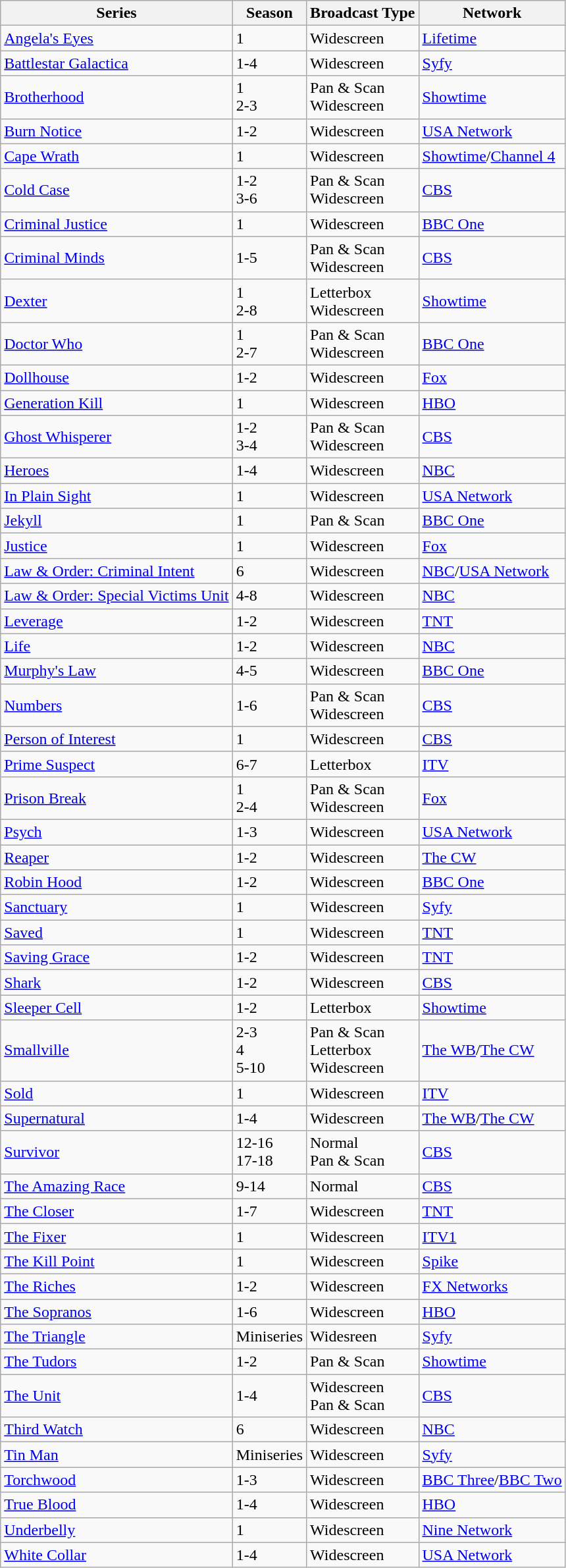<table class="wikitable">
<tr>
<th rowspan="1" bgcolor="#f2f2f2">Series</th>
<th bgcolor="#f2f2f2">Season</th>
<th bgcolor="#f2f2f2">Broadcast Type</th>
<th bgcolor="#f2f2f2">Network</th>
</tr>
<tr>
<td><a href='#'>Angela's Eyes</a></td>
<td><div>1</div></td>
<td><div>Widescreen</div></td>
<td><div><a href='#'>Lifetime</a></div></td>
</tr>
<tr>
<td><a href='#'>Battlestar Galactica</a></td>
<td><div>1-4</div></td>
<td><div>Widescreen</div></td>
<td><div><a href='#'>Syfy</a></div></td>
</tr>
<tr>
<td><a href='#'>Brotherhood</a></td>
<td><div>1<br>2-3</div></td>
<td><div>Pan & Scan<br>Widescreen</div></td>
<td><div><a href='#'>Showtime</a></div></td>
</tr>
<tr>
<td><a href='#'>Burn Notice</a></td>
<td><div>1-2</div></td>
<td><div>Widescreen</div></td>
<td><div><a href='#'>USA Network</a></div></td>
</tr>
<tr>
<td><a href='#'>Cape Wrath</a></td>
<td><div>1</div></td>
<td><div>Widescreen</div></td>
<td><div><a href='#'>Showtime</a>/<a href='#'>Channel 4</a></div></td>
</tr>
<tr>
<td><a href='#'>Cold Case</a></td>
<td><div>1-2<br>3-6</div></td>
<td><div>Pan & Scan<br>Widescreen</div></td>
<td><div><a href='#'>CBS</a></div></td>
</tr>
<tr>
<td><a href='#'>Criminal Justice</a></td>
<td><div>1</div></td>
<td><div>Widescreen</div></td>
<td><div><a href='#'>BBC One</a></div></td>
</tr>
<tr>
<td><a href='#'>Criminal Minds</a></td>
<td><div>1-5</div></td>
<td><div>Pan & Scan<br>Widescreen</div></td>
<td><div><a href='#'>CBS</a></div></td>
</tr>
<tr>
<td><a href='#'>Dexter</a></td>
<td><div>1<br>2-8</div></td>
<td><div>Letterbox<br>Widescreen</div></td>
<td><div><a href='#'>Showtime</a></div></td>
</tr>
<tr>
<td><a href='#'>Doctor Who</a></td>
<td><div>1<br>2-7</div></td>
<td><div>Pan & Scan<br>Widescreen</div></td>
<td><div><a href='#'>BBC One</a></div></td>
</tr>
<tr>
<td><a href='#'>Dollhouse</a></td>
<td><div>1-2</div></td>
<td><div>Widescreen</div></td>
<td><div><a href='#'>Fox</a></div></td>
</tr>
<tr>
<td><a href='#'>Generation Kill</a></td>
<td><div>1</div></td>
<td><div>Widescreen</div></td>
<td><div><a href='#'>HBO</a></div></td>
</tr>
<tr>
<td><a href='#'>Ghost Whisperer</a></td>
<td><div>1-2<br>3-4</div></td>
<td><div>Pan & Scan<br>Widescreen</div></td>
<td><div><a href='#'>CBS</a></div></td>
</tr>
<tr>
<td><a href='#'>Heroes</a></td>
<td><div>1-4</div></td>
<td><div>Widescreen</div></td>
<td><div><a href='#'>NBC</a></div></td>
</tr>
<tr>
<td><a href='#'>In Plain Sight</a></td>
<td><div>1</div></td>
<td><div>Widescreen</div></td>
<td><div><a href='#'>USA Network</a></div></td>
</tr>
<tr>
<td><a href='#'>Jekyll</a></td>
<td><div>1</div></td>
<td><div>Pan & Scan</div></td>
<td><div><a href='#'>BBC One</a></div></td>
</tr>
<tr>
<td><a href='#'>Justice</a></td>
<td><div>1</div></td>
<td><div>Widescreen</div></td>
<td><div><a href='#'>Fox</a></div></td>
</tr>
<tr>
<td><a href='#'>Law & Order: Criminal Intent</a></td>
<td><div>6</div></td>
<td><div>Widescreen</div></td>
<td><div><a href='#'>NBC</a>/<a href='#'>USA Network</a></div></td>
</tr>
<tr>
<td><a href='#'>Law & Order: Special Victims Unit</a></td>
<td><div>4-8</div></td>
<td><div>Widescreen</div></td>
<td><div><a href='#'>NBC</a></div></td>
</tr>
<tr>
<td><a href='#'>Leverage</a></td>
<td><div>1-2</div></td>
<td><div>Widescreen</div></td>
<td><div><a href='#'>TNT</a></div></td>
</tr>
<tr>
<td><a href='#'>Life</a></td>
<td><div>1-2</div></td>
<td><div>Widescreen</div></td>
<td><div><a href='#'>NBC</a></div></td>
</tr>
<tr>
<td><a href='#'>Murphy's Law</a></td>
<td><div>4-5</div></td>
<td><div>Widescreen</div></td>
<td><div><a href='#'>BBC One</a></div></td>
</tr>
<tr>
<td><a href='#'>Numbers</a></td>
<td><div>1-6</div></td>
<td><div>Pan & Scan<br>Widescreen</div></td>
<td><div><a href='#'>CBS</a></div></td>
</tr>
<tr>
<td><a href='#'>Person of Interest</a></td>
<td><div>1</div></td>
<td><div>Widescreen</div></td>
<td><div><a href='#'>CBS</a></div></td>
</tr>
<tr>
<td><a href='#'>Prime Suspect</a></td>
<td><div>6-7</div></td>
<td><div>Letterbox</div></td>
<td><div><a href='#'>ITV</a></div></td>
</tr>
<tr>
<td><a href='#'>Prison Break</a></td>
<td><div>1<br>2-4</div></td>
<td><div>Pan & Scan<br>Widescreen</div></td>
<td><div><a href='#'>Fox</a></div></td>
</tr>
<tr>
<td><a href='#'>Psych</a></td>
<td><div>1-3</div></td>
<td><div>Widescreen</div></td>
<td><div><a href='#'>USA Network</a></div></td>
</tr>
<tr>
<td><a href='#'>Reaper</a></td>
<td><div>1-2</div></td>
<td><div>Widescreen</div></td>
<td><div><a href='#'>The CW</a></div></td>
</tr>
<tr>
<td><a href='#'>Robin Hood</a></td>
<td><div>1-2</div></td>
<td><div>Widescreen</div></td>
<td><div><a href='#'>BBC One</a></div></td>
</tr>
<tr>
<td><a href='#'>Sanctuary</a></td>
<td><div>1</div></td>
<td><div>Widescreen</div></td>
<td><div><a href='#'>Syfy</a></div></td>
</tr>
<tr>
<td><a href='#'>Saved</a></td>
<td><div>1</div></td>
<td><div>Widescreen</div></td>
<td><div><a href='#'>TNT</a></div></td>
</tr>
<tr>
<td><a href='#'>Saving Grace</a></td>
<td><div>1-2</div></td>
<td><div>Widescreen</div></td>
<td><div><a href='#'>TNT</a></div></td>
</tr>
<tr>
<td><a href='#'>Shark</a></td>
<td><div>1-2</div></td>
<td><div>Widescreen</div></td>
<td><div><a href='#'>CBS</a></div></td>
</tr>
<tr>
<td><a href='#'>Sleeper Cell</a></td>
<td><div>1-2</div></td>
<td><div>Letterbox</div></td>
<td><div><a href='#'>Showtime</a></div></td>
</tr>
<tr>
<td><a href='#'>Smallville</a></td>
<td><div>2-3<br>4<br>5-10</div></td>
<td><div>Pan & Scan<br>Letterbox<br>Widescreen</div></td>
<td><div><a href='#'>The WB</a>/<a href='#'>The CW</a></div></td>
</tr>
<tr>
<td><a href='#'>Sold</a></td>
<td><div>1</div></td>
<td><div>Widescreen</div></td>
<td><div><a href='#'>ITV</a></div></td>
</tr>
<tr>
<td><a href='#'>Supernatural</a></td>
<td><div>1-4</div></td>
<td><div>Widescreen</div></td>
<td><div><a href='#'>The WB</a>/<a href='#'>The CW</a></div></td>
</tr>
<tr>
<td><a href='#'>Survivor</a></td>
<td><div>12-16<br>17-18</div></td>
<td><div>Normal<br>Pan & Scan</div></td>
<td><div><a href='#'>CBS</a></div></td>
</tr>
<tr>
<td><a href='#'>The Amazing Race</a></td>
<td><div>9-14</div></td>
<td><div>Normal</div></td>
<td><div><a href='#'>CBS</a></div></td>
</tr>
<tr>
<td><a href='#'>The Closer</a></td>
<td><div>1-7</div></td>
<td><div>Widescreen</div></td>
<td><div><a href='#'>TNT</a></div></td>
</tr>
<tr>
<td><a href='#'>The Fixer</a></td>
<td><div>1</div></td>
<td><div>Widescreen</div></td>
<td><div><a href='#'>ITV1</a></div></td>
</tr>
<tr>
<td><a href='#'>The Kill Point</a></td>
<td><div>1</div></td>
<td><div>Widescreen</div></td>
<td><div><a href='#'>Spike</a></div></td>
</tr>
<tr>
<td><a href='#'>The Riches</a></td>
<td><div>1-2</div></td>
<td><div>Widescreen</div></td>
<td><div><a href='#'>FX Networks</a></div></td>
</tr>
<tr>
<td><a href='#'>The Sopranos</a></td>
<td><div>1-6</div></td>
<td><div>Widescreen</div></td>
<td><div><a href='#'>HBO</a></div></td>
</tr>
<tr>
<td><a href='#'>The Triangle</a></td>
<td><div>Miniseries</div></td>
<td><div>Widesreen</div></td>
<td><div><a href='#'>Syfy</a></div></td>
</tr>
<tr>
<td><a href='#'>The Tudors</a></td>
<td><div>1-2</div></td>
<td><div>Pan & Scan</div></td>
<td><div><a href='#'>Showtime</a></div></td>
</tr>
<tr>
<td><a href='#'>The Unit</a></td>
<td><div>1-4</div></td>
<td><div>Widescreen<br>Pan & Scan</div></td>
<td><div><a href='#'>CBS</a></div></td>
</tr>
<tr>
<td><a href='#'>Third Watch</a></td>
<td><div>6</div></td>
<td><div>Widescreen</div></td>
<td><div><a href='#'>NBC</a></div></td>
</tr>
<tr>
<td><a href='#'>Tin Man</a></td>
<td><div>Miniseries</div></td>
<td><div>Widescreen</div></td>
<td><div><a href='#'>Syfy</a></div></td>
</tr>
<tr>
<td><a href='#'>Torchwood</a></td>
<td><div>1-3</div></td>
<td><div>Widescreen</div></td>
<td><div><a href='#'>BBC Three</a>/<a href='#'>BBC Two</a></div></td>
</tr>
<tr>
<td><a href='#'>True Blood</a></td>
<td><div>1-4</div></td>
<td><div>Widescreen</div></td>
<td><div><a href='#'>HBO</a></div></td>
</tr>
<tr>
<td><a href='#'>Underbelly</a></td>
<td><div>1</div></td>
<td><div>Widescreen</div></td>
<td><div><a href='#'>Nine Network</a></div></td>
</tr>
<tr>
<td><a href='#'>White Collar</a></td>
<td><div>1-4</div></td>
<td><div>Widescreen</div></td>
<td><div><a href='#'>USA Network</a></div></td>
</tr>
</table>
